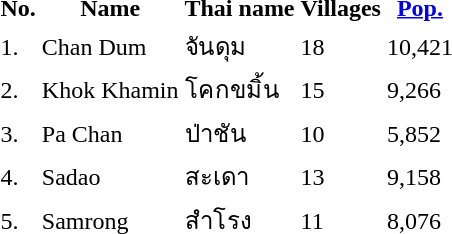<table>
<tr>
<th>No.</th>
<th>Name</th>
<th>Thai name</th>
<th>Villages</th>
<th><a href='#'>Pop.</a></th>
</tr>
<tr>
<td>1.</td>
<td>Chan Dum</td>
<td>จันดุม</td>
<td>18</td>
<td>10,421</td>
<td></td>
</tr>
<tr>
<td>2.</td>
<td>Khok Khamin</td>
<td>โคกขมิ้น</td>
<td>15</td>
<td>9,266</td>
<td></td>
</tr>
<tr>
<td>3.</td>
<td>Pa Chan</td>
<td>ป่าชัน</td>
<td>10</td>
<td>5,852</td>
<td></td>
</tr>
<tr>
<td>4.</td>
<td>Sadao</td>
<td>สะเดา</td>
<td>13</td>
<td>9,158</td>
<td></td>
</tr>
<tr>
<td>5.</td>
<td>Samrong</td>
<td>สำโรง</td>
<td>11</td>
<td>8,076</td>
<td></td>
</tr>
</table>
